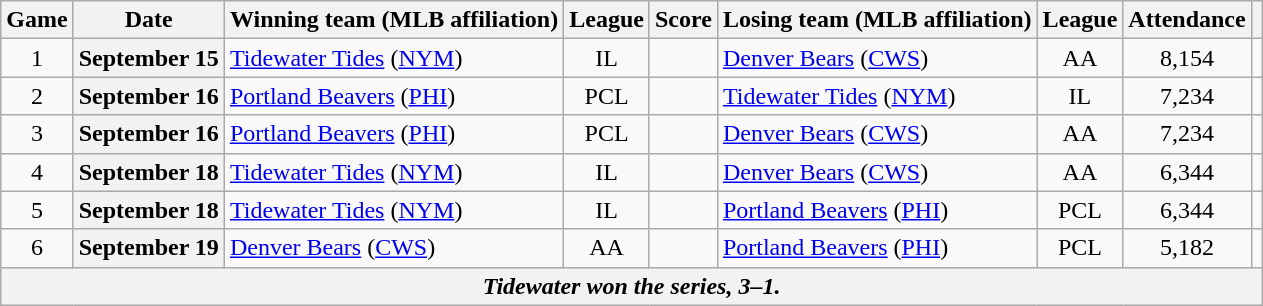<table class="wikitable sortable plainrowheaders" style="text-align:center;">
<tr>
<th scope="col">Game</th>
<th scope="col">Date</th>
<th scope="col">Winning team (MLB affiliation)</th>
<th scope="col">League</th>
<th scope="col">Score</th>
<th scope="col">Losing team (MLB affiliation)</th>
<th scope="col">League</th>
<th scope="col">Attendance</th>
<th scope="col" class="unsortable"></th>
</tr>
<tr>
<td>1</td>
<th scope="row">September 15</th>
<td style="text-align:left"><a href='#'>Tidewater Tides</a> (<a href='#'>NYM</a>)</td>
<td>IL</td>
<td></td>
<td style="text-align:left"><a href='#'>Denver Bears</a> (<a href='#'>CWS</a>)</td>
<td>AA</td>
<td>8,154</td>
<td></td>
</tr>
<tr>
<td>2</td>
<th scope="row">September 16 </th>
<td style="text-align:left"><a href='#'>Portland Beavers</a> (<a href='#'>PHI</a>)</td>
<td>PCL</td>
<td></td>
<td style="text-align:left"><a href='#'>Tidewater Tides</a> (<a href='#'>NYM</a>)</td>
<td>IL</td>
<td>7,234</td>
<td></td>
</tr>
<tr>
<td>3</td>
<th scope="row">September 16 </th>
<td style="text-align:left"><a href='#'>Portland Beavers</a> (<a href='#'>PHI</a>)</td>
<td>PCL</td>
<td></td>
<td style="text-align:left"><a href='#'>Denver Bears</a> (<a href='#'>CWS</a>)</td>
<td>AA</td>
<td>7,234</td>
<td></td>
</tr>
<tr>
<td>4</td>
<th scope="row">September 18 </th>
<td style="text-align:left"><a href='#'>Tidewater Tides</a> (<a href='#'>NYM</a>)</td>
<td>IL</td>
<td></td>
<td style="text-align:left"><a href='#'>Denver Bears</a> (<a href='#'>CWS</a>)</td>
<td>AA</td>
<td>6,344</td>
<td></td>
</tr>
<tr>
<td>5</td>
<th scope="row">September 18 </th>
<td style="text-align:left"><a href='#'>Tidewater Tides</a> (<a href='#'>NYM</a>)</td>
<td>IL</td>
<td></td>
<td style="text-align:left"><a href='#'>Portland Beavers</a> (<a href='#'>PHI</a>)</td>
<td>PCL</td>
<td>6,344</td>
<td></td>
</tr>
<tr>
<td>6</td>
<th scope="row">September 19</th>
<td style="text-align:left"><a href='#'>Denver Bears</a> (<a href='#'>CWS</a>)</td>
<td>AA</td>
<td></td>
<td style="text-align:left"><a href='#'>Portland Beavers</a> (<a href='#'>PHI</a>)</td>
<td>PCL</td>
<td>5,182</td>
<td></td>
</tr>
<tr class="sortbottom">
<th scope="row" style="text-align:center" colspan="9"><em>Tidewater won the series, 3–1.</em></th>
</tr>
</table>
